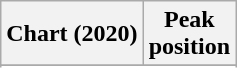<table class="wikitable sortable plainrowheaders" style="text-align:center">
<tr>
<th scope="col">Chart (2020)</th>
<th scope="col">Peak<br> position</th>
</tr>
<tr>
</tr>
<tr>
</tr>
<tr>
</tr>
<tr>
</tr>
<tr>
</tr>
<tr>
</tr>
<tr>
</tr>
<tr>
</tr>
</table>
